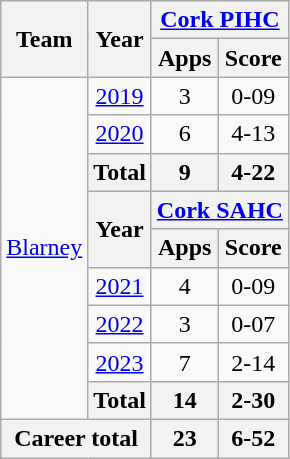<table class="wikitable" style="text-align:center">
<tr>
<th rowspan="2">Team</th>
<th rowspan="2">Year</th>
<th colspan="2"><a href='#'>Cork PIHC</a></th>
</tr>
<tr>
<th>Apps</th>
<th>Score</th>
</tr>
<tr>
<td rowspan="9"><a href='#'>Blarney</a></td>
<td><a href='#'>2019</a></td>
<td>3</td>
<td>0-09</td>
</tr>
<tr>
<td><a href='#'>2020</a></td>
<td>6</td>
<td>4-13</td>
</tr>
<tr>
<th>Total</th>
<th>9</th>
<th>4-22</th>
</tr>
<tr>
<th rowspan=2>Year</th>
<th colspan=2><a href='#'>Cork SAHC</a></th>
</tr>
<tr>
<th>Apps</th>
<th>Score</th>
</tr>
<tr>
<td><a href='#'>2021</a></td>
<td>4</td>
<td>0-09</td>
</tr>
<tr>
<td><a href='#'>2022</a></td>
<td>3</td>
<td>0-07</td>
</tr>
<tr>
<td><a href='#'>2023</a></td>
<td>7</td>
<td>2-14</td>
</tr>
<tr>
<th>Total</th>
<th>14</th>
<th>2-30</th>
</tr>
<tr>
<th colspan="2">Career total</th>
<th>23</th>
<th>6-52</th>
</tr>
</table>
